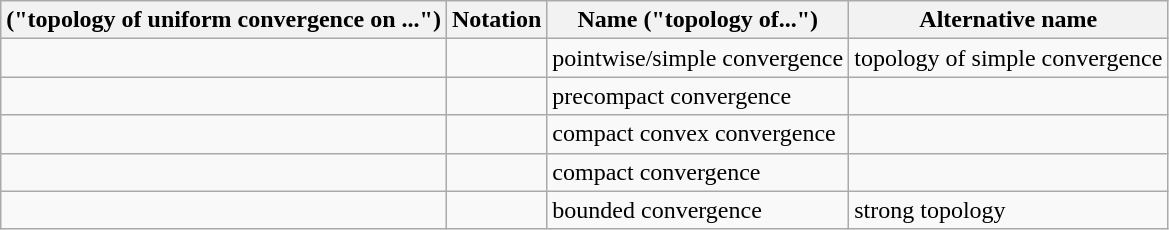<table class="wikitable">
<tr>
<th> ("topology of uniform convergence on ...")</th>
<th>Notation</th>
<th>Name ("topology of...")</th>
<th>Alternative name</th>
</tr>
<tr>
<td></td>
<td></td>
<td>pointwise/simple convergence</td>
<td>topology of simple convergence</td>
</tr>
<tr>
<td></td>
<td></td>
<td>precompact convergence</td>
<td></td>
</tr>
<tr>
<td></td>
<td></td>
<td>compact convex convergence</td>
<td></td>
</tr>
<tr>
<td></td>
<td></td>
<td>compact convergence</td>
<td></td>
</tr>
<tr>
<td></td>
<td></td>
<td>bounded convergence</td>
<td>strong topology</td>
</tr>
</table>
